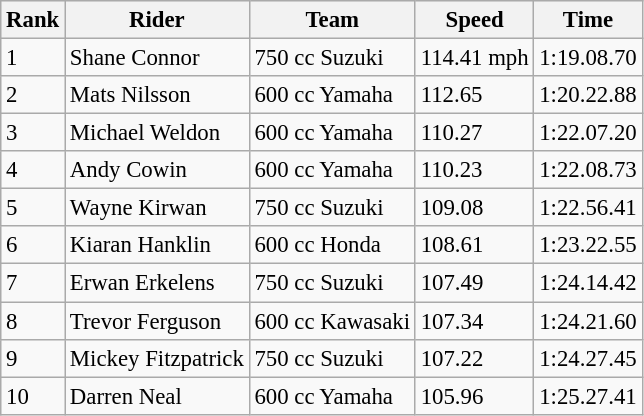<table class="wikitable" style="font-size: 95%;">
<tr style="background:#efefef;">
<th>Rank</th>
<th>Rider</th>
<th>Team</th>
<th>Speed</th>
<th>Time</th>
</tr>
<tr>
<td>1</td>
<td> Shane Connor</td>
<td>750 cc Suzuki</td>
<td>114.41 mph</td>
<td>1:19.08.70</td>
</tr>
<tr>
<td>2</td>
<td> Mats Nilsson</td>
<td>600 cc Yamaha</td>
<td>112.65</td>
<td>1:20.22.88</td>
</tr>
<tr>
<td>3</td>
<td> Michael Weldon</td>
<td>600 cc Yamaha</td>
<td>110.27</td>
<td>1:22.07.20</td>
</tr>
<tr>
<td>4</td>
<td> Andy Cowin</td>
<td>600 cc Yamaha</td>
<td>110.23</td>
<td>1:22.08.73</td>
</tr>
<tr>
<td>5</td>
<td> Wayne Kirwan</td>
<td>750 cc Suzuki</td>
<td>109.08</td>
<td>1:22.56.41</td>
</tr>
<tr>
<td>6</td>
<td> Kiaran Hanklin</td>
<td>600 cc Honda</td>
<td>108.61</td>
<td>1:23.22.55</td>
</tr>
<tr>
<td>7</td>
<td> Erwan Erkelens</td>
<td>750 cc Suzuki</td>
<td>107.49</td>
<td>1:24.14.42</td>
</tr>
<tr>
<td>8</td>
<td> Trevor Ferguson</td>
<td>600 cc Kawasaki</td>
<td>107.34</td>
<td>1:24.21.60</td>
</tr>
<tr>
<td>9</td>
<td> Mickey Fitzpatrick</td>
<td>750 cc Suzuki</td>
<td>107.22</td>
<td>1:24.27.45</td>
</tr>
<tr>
<td>10</td>
<td> Darren Neal</td>
<td>600 cc Yamaha</td>
<td>105.96</td>
<td>1:25.27.41</td>
</tr>
</table>
